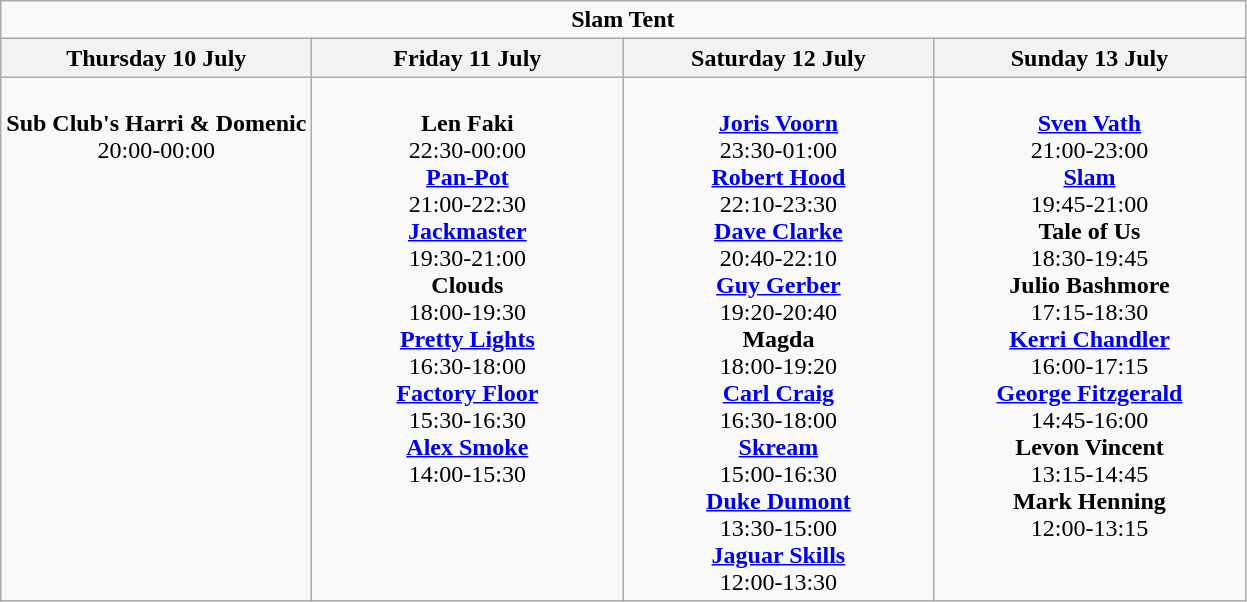<table class="wikitable">
<tr>
<td colspan="4" style="text-align:center;"><strong>Slam Tent</strong></td>
</tr>
<tr>
<th>Thursday 10 July</th>
<th>Friday 11 July</th>
<th>Saturday 12 July</th>
<th>Sunday 13 July</th>
</tr>
<tr>
<td style="text-align:center; vertical-align:top; width:200px;"><br><strong>Sub Club's Harri & Domenic</strong>
<br> 20:00-00:00</td>
<td style="text-align:center; vertical-align:top; width:200px;"><br><strong>Len Faki</strong>
<br> 22:30-00:00
<br> <strong><a href='#'>Pan-Pot</a></strong>
<br> 21:00-22:30
<br> <strong><a href='#'>Jackmaster</a></strong>
<br> 19:30-21:00
<br> <strong>Clouds</strong>
<br> 18:00-19:30
<br> <strong><a href='#'>Pretty Lights</a></strong>
<br> 16:30-18:00
<br> <strong><a href='#'>Factory Floor</a></strong>
<br> 15:30-16:30
<br> <strong><a href='#'>Alex Smoke</a></strong>
<br> 14:00-15:30</td>
<td style="text-align:center; vertical-align:top; width:200px;"><br><strong><a href='#'>Joris Voorn</a></strong>
<br> 23:30-01:00
<br> <strong><a href='#'>Robert Hood</a></strong>
<br> 22:10-23:30
<br> <strong><a href='#'>Dave Clarke</a></strong>
<br> 20:40-22:10
<br> <strong><a href='#'>Guy Gerber</a></strong>
<br> 19:20-20:40
<br> <strong>Magda</strong>
<br> 18:00-19:20
<br> <strong><a href='#'>Carl Craig</a></strong>
<br> 16:30-18:00
<br> <strong><a href='#'>Skream</a></strong>
<br> 15:00-16:30
<br> <strong><a href='#'>Duke Dumont</a></strong>
<br> 13:30-15:00
<br> <strong><a href='#'>Jaguar Skills</a></strong>
<br> 12:00-13:30</td>
<td style="text-align:center; vertical-align:top; width:200px;"><br><strong><a href='#'>Sven Vath</a></strong>
<br> 21:00-23:00
<br> <strong><a href='#'>Slam</a></strong>
<br> 19:45-21:00
<br> <strong>Tale of Us</strong>
<br> 18:30-19:45
<br> <strong>Julio Bashmore</strong>
<br> 17:15-18:30
<br> <strong><a href='#'>Kerri Chandler</a></strong>
<br> 16:00-17:15
<br> <strong><a href='#'>George Fitzgerald</a></strong>
<br> 14:45-16:00
<br> <strong>Levon Vincent</strong>
<br> 13:15-14:45
<br> <strong>Mark Henning</strong>
<br> 12:00-13:15</td>
</tr>
</table>
